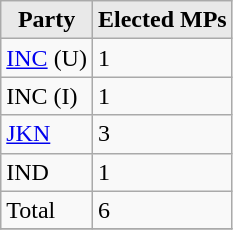<table class="wikitable sortable">
<tr>
<th style="background-color:#E9E9E9" align="left" valign="top">Party</th>
<th style="background-color:#E9E9E9" align="center" valign="top">Elected MPs</th>
</tr>
<tr>
<td><a href='#'>INC</a> (U)</td>
<td>1</td>
</tr>
<tr>
<td>INC (I)</td>
<td>1</td>
</tr>
<tr>
<td><a href='#'>JKN</a></td>
<td>3</td>
</tr>
<tr>
<td>IND</td>
<td>1</td>
</tr>
<tr>
<td>Total</td>
<td>6</td>
</tr>
<tr>
</tr>
</table>
